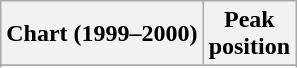<table class="wikitable sortable plainrowheaders" style="text-align:center">
<tr>
<th scope="col">Chart (1999–2000)</th>
<th scope="col">Peak<br> position</th>
</tr>
<tr>
</tr>
<tr>
</tr>
</table>
